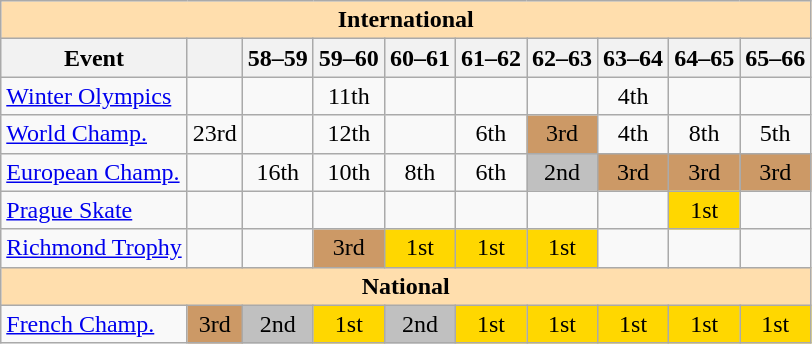<table class="wikitable" style="text-align:center">
<tr>
<th style="background-color: #ffdead; " colspan=10 align=center>International</th>
</tr>
<tr>
<th>Event</th>
<th></th>
<th>58–59</th>
<th>59–60</th>
<th>60–61</th>
<th>61–62</th>
<th>62–63</th>
<th>63–64</th>
<th>64–65</th>
<th>65–66</th>
</tr>
<tr>
<td align=left><a href='#'>Winter Olympics</a></td>
<td></td>
<td></td>
<td>11th</td>
<td></td>
<td></td>
<td></td>
<td>4th</td>
<td></td>
<td></td>
</tr>
<tr>
<td align=left><a href='#'>World Champ.</a></td>
<td>23rd</td>
<td></td>
<td>12th</td>
<td></td>
<td>6th</td>
<td bgcolor=cc9966>3rd</td>
<td>4th</td>
<td>8th</td>
<td>5th</td>
</tr>
<tr>
<td align=left><a href='#'>European Champ.</a></td>
<td></td>
<td>16th</td>
<td>10th</td>
<td>8th</td>
<td>6th</td>
<td bgcolor=silver>2nd</td>
<td bgcolor=cc9966>3rd</td>
<td bgcolor=cc9966>3rd</td>
<td bgcolor=cc9966>3rd</td>
</tr>
<tr>
<td align=left><a href='#'>Prague Skate</a></td>
<td></td>
<td></td>
<td></td>
<td></td>
<td></td>
<td></td>
<td></td>
<td bgcolor=gold>1st</td>
<td></td>
</tr>
<tr>
<td align=left><a href='#'>Richmond Trophy</a></td>
<td></td>
<td></td>
<td bgcolor=cc9966>3rd</td>
<td bgcolor=gold>1st</td>
<td bgcolor=gold>1st</td>
<td bgcolor=gold>1st</td>
<td></td>
<td></td>
<td></td>
</tr>
<tr>
<th style="background-color: #ffdead; " colspan=10 align=center>National</th>
</tr>
<tr>
<td align=left><a href='#'>French Champ.</a></td>
<td bgcolor=cc9966>3rd</td>
<td bgcolor=silver>2nd</td>
<td bgcolor=gold>1st</td>
<td bgcolor=silver>2nd</td>
<td bgcolor=gold>1st</td>
<td bgcolor=gold>1st</td>
<td bgcolor=gold>1st</td>
<td bgcolor=gold>1st</td>
<td bgcolor=gold>1st</td>
</tr>
</table>
